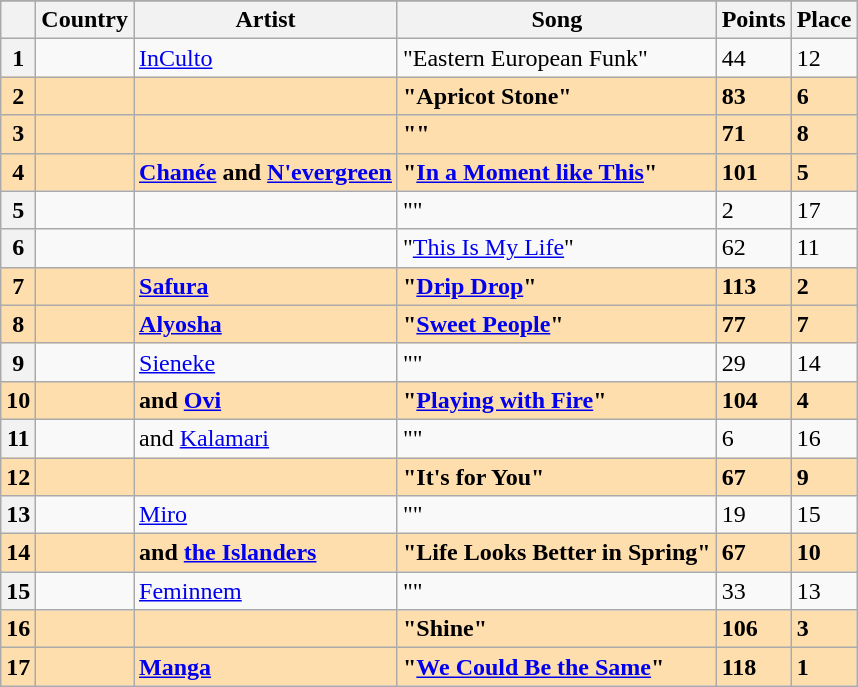<table class="sortable wikitable plainrowheaders">
<tr>
</tr>
<tr>
<th scope="col"></th>
<th scope="col">Country</th>
<th scope="col">Artist</th>
<th scope="col">Song</th>
<th scope="col">Points</th>
<th scope="col">Place</th>
</tr>
<tr>
<th scope="row" style="text-align:center;">1</th>
<td></td>
<td><a href='#'>InCulto</a></td>
<td>"Eastern European Funk"</td>
<td>44</td>
<td>12</td>
</tr>
<tr style="font-weight:bold; background:navajowhite;">
<th scope="row" style="text-align:center; font-weight:bold; background:navajowhite;">2</th>
<td></td>
<td></td>
<td>"Apricot Stone"</td>
<td>83</td>
<td>6</td>
</tr>
<tr style="font-weight:bold; background:navajowhite;">
<th scope="row" style="text-align:center; font-weight:bold; background:navajowhite;">3</th>
<td></td>
<td></td>
<td>""</td>
<td>71</td>
<td>8</td>
</tr>
<tr style="font-weight:bold; background:navajowhite;">
<th scope="row" style="text-align:center; font-weight:bold; background:navajowhite;">4</th>
<td></td>
<td><a href='#'>Chanée</a> and <a href='#'>N'evergreen</a></td>
<td>"<a href='#'>In a Moment like This</a>"</td>
<td>101</td>
<td>5</td>
</tr>
<tr>
<th scope="row" style="text-align:center;">5</th>
<td></td>
<td></td>
<td>""</td>
<td>2</td>
<td>17</td>
</tr>
<tr>
<th scope="row" style="text-align:center;">6</th>
<td></td>
<td></td>
<td>"<a href='#'>This Is My Life</a>"</td>
<td>62</td>
<td>11</td>
</tr>
<tr style="font-weight:bold; background:navajowhite;">
<th scope="row" style="text-align:center; font-weight:bold; background:navajowhite;">7</th>
<td></td>
<td><a href='#'>Safura</a></td>
<td>"<a href='#'>Drip Drop</a>"</td>
<td>113</td>
<td>2</td>
</tr>
<tr style="font-weight:bold; background:navajowhite;">
<th scope="row" style="text-align:center; font-weight:bold; background:navajowhite;">8</th>
<td></td>
<td><a href='#'>Alyosha</a></td>
<td>"<a href='#'>Sweet People</a>"</td>
<td>77</td>
<td>7</td>
</tr>
<tr>
<th scope="row" style="text-align:center;">9</th>
<td></td>
<td><a href='#'>Sieneke</a></td>
<td>""</td>
<td>29</td>
<td>14</td>
</tr>
<tr style="font-weight:bold; background:navajowhite;">
<th scope="row" style="text-align:center; font-weight:bold; background:navajowhite;">10</th>
<td></td>
<td> and <a href='#'>Ovi</a></td>
<td>"<a href='#'>Playing with Fire</a>"</td>
<td>104</td>
<td>4</td>
</tr>
<tr>
<th scope="row" style="text-align:center;">11</th>
<td></td>
<td> and <a href='#'>Kalamari</a></td>
<td>""</td>
<td>6</td>
<td>16</td>
</tr>
<tr style="font-weight:bold; background:navajowhite;">
<th scope="row" style="text-align:center; font-weight:bold; background:navajowhite;">12</th>
<td></td>
<td></td>
<td>"It's for You"</td>
<td>67</td>
<td>9</td>
</tr>
<tr>
<th scope="row" style="text-align:center;">13</th>
<td></td>
<td><a href='#'>Miro</a></td>
<td>""</td>
<td>19</td>
<td>15</td>
</tr>
<tr style="font-weight:bold; background:navajowhite;">
<th scope="row" style="text-align:center; font-weight:bold; background:navajowhite;">14</th>
<td></td>
<td> and <a href='#'>the Islanders</a></td>
<td>"Life Looks Better in Spring"</td>
<td>67</td>
<td>10</td>
</tr>
<tr>
<th scope="row" style="text-align:center;">15</th>
<td></td>
<td><a href='#'>Feminnem</a></td>
<td>""</td>
<td>33</td>
<td>13</td>
</tr>
<tr style="font-weight:bold; background:navajowhite;">
<th scope="row" style="text-align:center; font-weight:bold; background:navajowhite;">16</th>
<td></td>
<td></td>
<td>"Shine"</td>
<td>106</td>
<td>3</td>
</tr>
<tr style="font-weight:bold; background:navajowhite;">
<th scope="row" style="text-align:center; font-weight:bold; background:navajowhite;">17</th>
<td></td>
<td><a href='#'>Manga</a></td>
<td>"<a href='#'>We Could Be the Same</a>"</td>
<td>118</td>
<td>1</td>
</tr>
</table>
